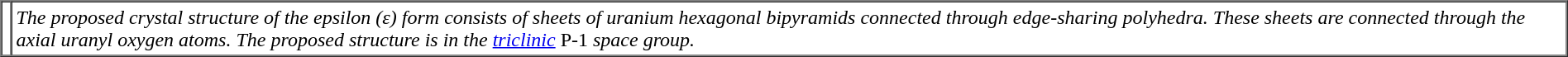<table border="1" cellpadding="3" cellspacing="0">
<tr>
<td><br></td>
<td><em>The proposed crystal structure of the epsilon (ε) form consists of sheets of uranium hexagonal bipyramids connected through edge-sharing polyhedra. These sheets are connected through the axial uranyl oxygen atoms. The proposed structure is in the <a href='#'>triclinic</a> </em>P-1<em> space group.</em></td>
</tr>
</table>
